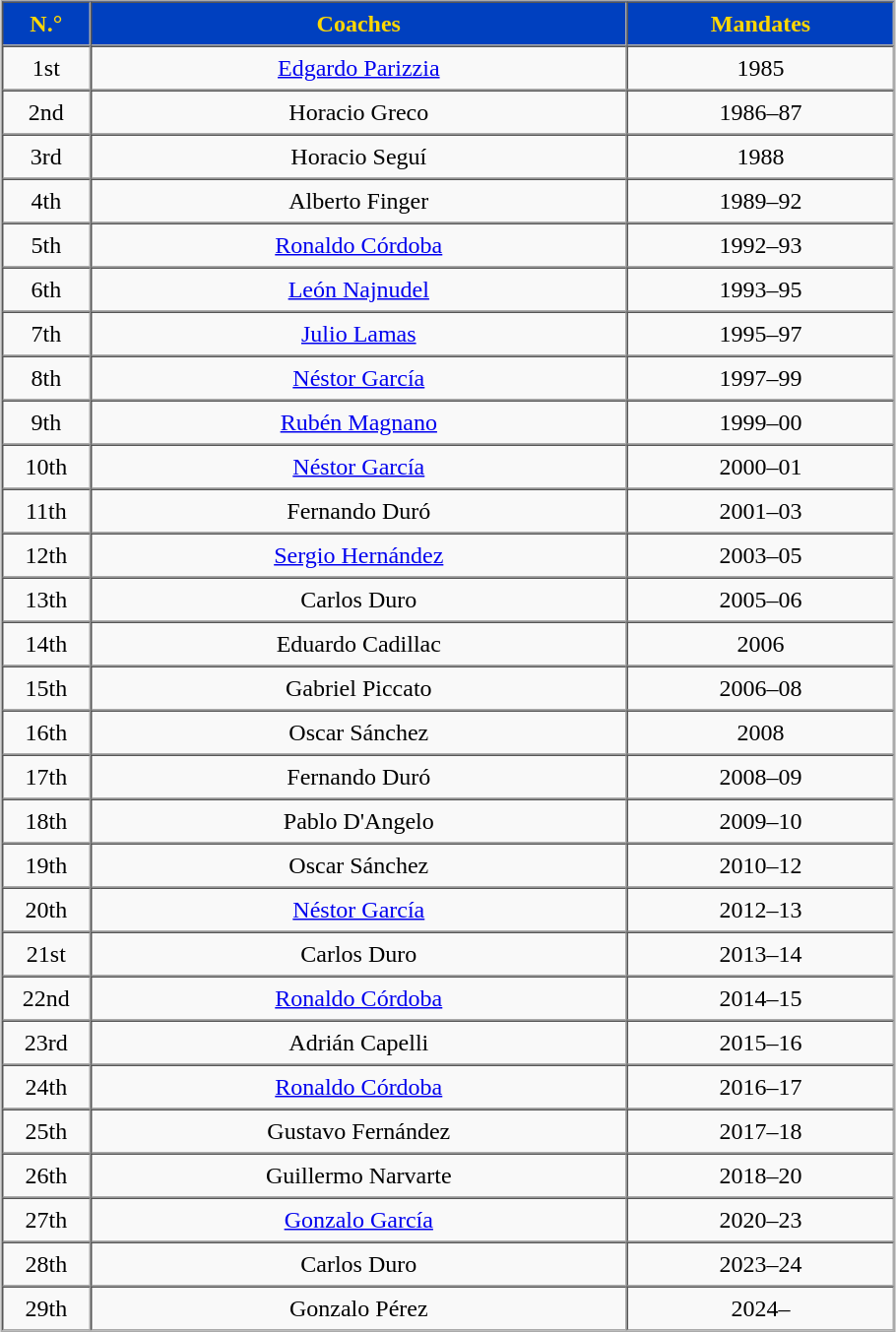<table align=center width=48% border=1 cellpadding="5" cellspacing="0" style="background: #F9F9F9; border: 1px #AAA solid; border: font-size: 90%; text-align: left;">
<tr align=center bgcolor=#0040BF style="color:gold;">
<th width=10%>N.°</th>
<th width=60%>Coaches</th>
<th width=30%>Mandates</th>
</tr>
<tr align=center>
<td>1st</td>
<td><a href='#'>Edgardo Parizzia</a></td>
<td>1985</td>
</tr>
<tr align=center>
<td>2nd</td>
<td>Horacio Greco</td>
<td>1986–87</td>
</tr>
<tr align=center>
<td>3rd</td>
<td>Horacio Seguí</td>
<td>1988</td>
</tr>
<tr align=center>
<td>4th</td>
<td>Alberto Finger</td>
<td>1989–92</td>
</tr>
<tr align=center>
<td>5th</td>
<td><a href='#'>Ronaldo Córdoba</a></td>
<td>1992–93</td>
</tr>
<tr align=center>
<td>6th</td>
<td><a href='#'>León Najnudel</a></td>
<td>1993–95</td>
</tr>
<tr align=center>
<td>7th</td>
<td><a href='#'>Julio Lamas</a></td>
<td>1995–97</td>
</tr>
<tr align=center>
<td>8th</td>
<td><a href='#'>Néstor García</a></td>
<td>1997–99</td>
</tr>
<tr align=center>
<td>9th</td>
<td><a href='#'>Rubén Magnano</a></td>
<td>1999–00</td>
</tr>
<tr align=center>
<td>10th</td>
<td><a href='#'>Néstor García</a></td>
<td>2000–01</td>
</tr>
<tr align=center>
<td>11th</td>
<td>Fernando Duró</td>
<td>2001–03</td>
</tr>
<tr align=center>
<td>12th</td>
<td><a href='#'>Sergio Hernández</a></td>
<td>2003–05</td>
</tr>
<tr align=center>
<td>13th</td>
<td>Carlos Duro</td>
<td>2005–06</td>
</tr>
<tr align=center>
<td>14th</td>
<td>Eduardo Cadillac</td>
<td>2006</td>
</tr>
<tr align=center>
<td>15th</td>
<td>Gabriel Piccato</td>
<td>2006–08</td>
</tr>
<tr align=center>
<td>16th</td>
<td>Oscar Sánchez</td>
<td>2008</td>
</tr>
<tr align=center>
<td>17th</td>
<td>Fernando Duró</td>
<td>2008–09</td>
</tr>
<tr align=center>
<td>18th</td>
<td>Pablo D'Angelo</td>
<td>2009–10</td>
</tr>
<tr align=center>
<td>19th</td>
<td>Oscar Sánchez</td>
<td>2010–12</td>
</tr>
<tr align=center>
<td>20th</td>
<td><a href='#'>Néstor García</a></td>
<td>2012–13</td>
</tr>
<tr align=center>
<td>21st</td>
<td>Carlos Duro</td>
<td>2013–14</td>
</tr>
<tr align=center>
<td>22nd</td>
<td><a href='#'>Ronaldo Córdoba</a></td>
<td>2014–15</td>
</tr>
<tr align=center>
<td>23rd</td>
<td>Adrián Capelli</td>
<td>2015–16</td>
</tr>
<tr align=center>
<td>24th</td>
<td><a href='#'>Ronaldo Córdoba</a></td>
<td>2016–17</td>
</tr>
<tr align=center>
<td>25th</td>
<td>Gustavo Fernández</td>
<td>2017–18</td>
</tr>
<tr align=center>
<td>26th</td>
<td>Guillermo Narvarte</td>
<td>2018–20</td>
</tr>
<tr align=center>
<td>27th</td>
<td><a href='#'>Gonzalo García</a></td>
<td>2020–23</td>
</tr>
<tr align=center>
<td>28th</td>
<td>Carlos Duro</td>
<td>2023–24</td>
</tr>
<tr align=center>
<td>29th</td>
<td>Gonzalo Pérez</td>
<td>2024–</td>
</tr>
</table>
